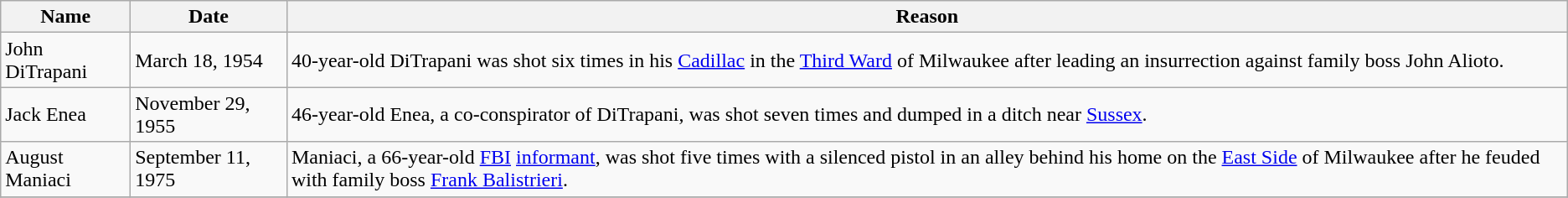<table border="1" class="wikitable">
<tr>
<th>Name</th>
<th>Date</th>
<th>Reason</th>
</tr>
<tr>
<td>John DiTrapani</td>
<td>March 18, 1954</td>
<td>40-year-old DiTrapani was shot six times in his <a href='#'>Cadillac</a> in the <a href='#'>Third Ward</a> of Milwaukee after leading an insurrection against family boss John Alioto.</td>
</tr>
<tr>
<td>Jack Enea</td>
<td>November 29, 1955</td>
<td>46-year-old Enea, a co-conspirator of DiTrapani, was shot seven times and dumped in a ditch near <a href='#'>Sussex</a>.</td>
</tr>
<tr>
<td>August Maniaci</td>
<td>September 11, 1975</td>
<td>Maniaci, a 66-year-old <a href='#'>FBI</a> <a href='#'>informant</a>, was shot five times with a silenced pistol in an alley behind his home on the <a href='#'>East Side</a> of Milwaukee after he feuded with family boss <a href='#'>Frank Balistrieri</a>.</td>
</tr>
<tr>
</tr>
</table>
